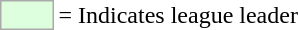<table>
<tr>
<td style="background:#DDFFDD; border:1px solid #aaa; width:2em;"></td>
<td>= Indicates league leader</td>
</tr>
</table>
